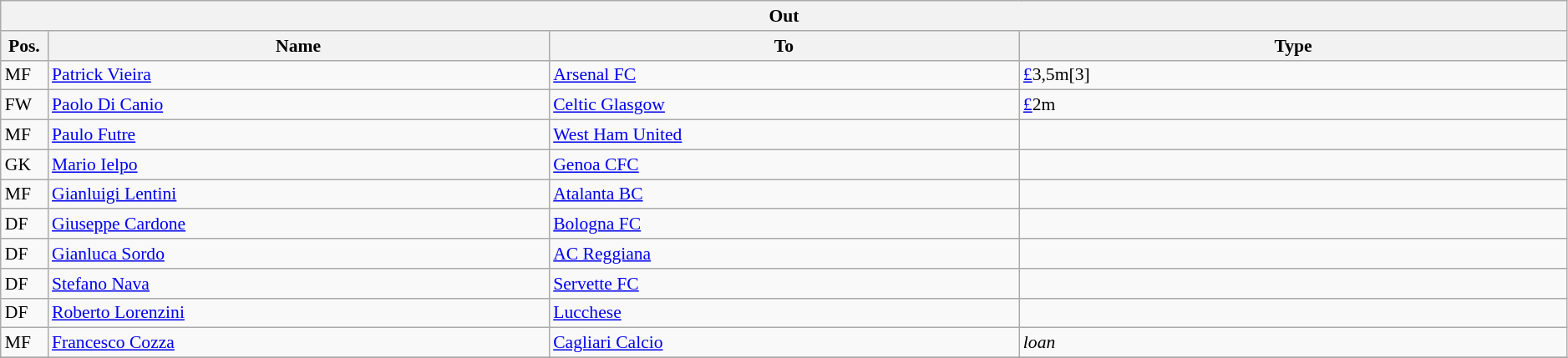<table class="wikitable" style="font-size:90%;width:99%;">
<tr>
<th colspan="4">Out</th>
</tr>
<tr>
<th width=3%>Pos.</th>
<th width=32%>Name</th>
<th width=30%>To</th>
<th width=35%>Type</th>
</tr>
<tr>
<td>MF</td>
<td><a href='#'>Patrick Vieira</a></td>
<td><a href='#'>Arsenal FC</a></td>
<td><a href='#'>£</a>3,5m[3]</td>
</tr>
<tr>
<td>FW</td>
<td><a href='#'>Paolo Di Canio</a></td>
<td><a href='#'>Celtic Glasgow</a></td>
<td><a href='#'>£</a>2m</td>
</tr>
<tr>
<td>MF</td>
<td><a href='#'>Paulo Futre</a></td>
<td><a href='#'>West Ham United</a></td>
<td></td>
</tr>
<tr>
<td>GK</td>
<td><a href='#'>Mario Ielpo</a></td>
<td><a href='#'>Genoa CFC</a></td>
<td></td>
</tr>
<tr>
<td>MF</td>
<td><a href='#'>Gianluigi Lentini</a></td>
<td><a href='#'>Atalanta BC</a></td>
<td></td>
</tr>
<tr>
<td>DF</td>
<td><a href='#'>Giuseppe Cardone</a></td>
<td><a href='#'>Bologna FC</a></td>
<td></td>
</tr>
<tr>
<td>DF</td>
<td><a href='#'>Gianluca Sordo</a></td>
<td><a href='#'>AC Reggiana</a></td>
<td></td>
</tr>
<tr>
<td>DF</td>
<td><a href='#'>Stefano Nava</a></td>
<td><a href='#'>Servette FC</a></td>
<td></td>
</tr>
<tr>
<td>DF</td>
<td><a href='#'>Roberto Lorenzini</a></td>
<td><a href='#'>Lucchese</a></td>
<td></td>
</tr>
<tr>
<td>MF</td>
<td><a href='#'>Francesco Cozza</a></td>
<td><a href='#'>Cagliari Calcio</a></td>
<td><em>loan</em></td>
</tr>
<tr>
</tr>
</table>
